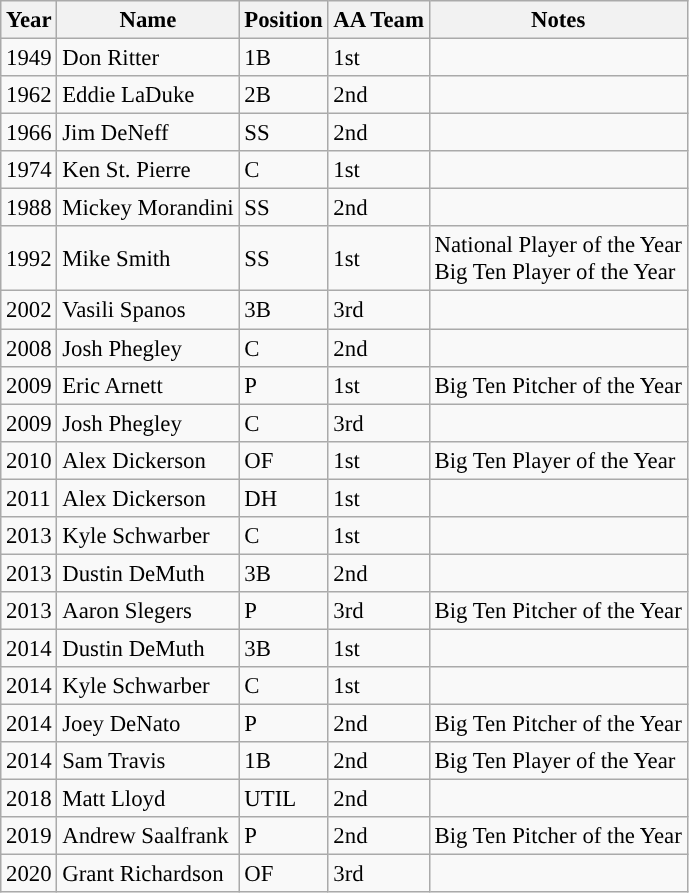<table class="wikitable sortable" style="font-size: 95%;">
<tr>
<th>Year</th>
<th>Name</th>
<th>Position</th>
<th>AA Team</th>
<th>Notes</th>
</tr>
<tr style="text-align:left;">
<td>1949</td>
<td>Don Ritter</td>
<td>1B</td>
<td>1st</td>
<td></td>
</tr>
<tr>
<td>1962</td>
<td>Eddie LaDuke</td>
<td>2B</td>
<td>2nd</td>
<td></td>
</tr>
<tr>
<td>1966</td>
<td>Jim DeNeff</td>
<td>SS</td>
<td>2nd</td>
<td></td>
</tr>
<tr>
<td>1974</td>
<td>Ken St. Pierre</td>
<td>C</td>
<td>1st</td>
<td></td>
</tr>
<tr>
<td>1988</td>
<td>Mickey Morandini</td>
<td>SS</td>
<td>2nd</td>
<td></td>
</tr>
<tr>
<td>1992</td>
<td>Mike Smith</td>
<td>SS</td>
<td>1st</td>
<td>National Player of the Year<br>Big Ten Player of the Year</td>
</tr>
<tr>
<td>2002</td>
<td>Vasili Spanos</td>
<td>3B</td>
<td>3rd</td>
<td></td>
</tr>
<tr>
<td>2008</td>
<td>Josh Phegley</td>
<td>C</td>
<td>2nd</td>
<td></td>
</tr>
<tr>
<td>2009</td>
<td>Eric Arnett</td>
<td>P</td>
<td>1st</td>
<td>Big Ten Pitcher of the Year</td>
</tr>
<tr>
<td>2009</td>
<td>Josh Phegley</td>
<td>C</td>
<td>3rd</td>
<td></td>
</tr>
<tr>
<td>2010</td>
<td>Alex Dickerson</td>
<td>OF</td>
<td>1st</td>
<td>Big Ten Player of the Year</td>
</tr>
<tr>
<td>2011</td>
<td>Alex Dickerson</td>
<td>DH</td>
<td>1st</td>
<td></td>
</tr>
<tr>
<td>2013</td>
<td>Kyle Schwarber</td>
<td>C</td>
<td>1st</td>
<td></td>
</tr>
<tr>
<td>2013</td>
<td>Dustin DeMuth</td>
<td>3B</td>
<td>2nd</td>
<td></td>
</tr>
<tr>
<td>2013</td>
<td>Aaron Slegers</td>
<td>P</td>
<td>3rd</td>
<td>Big Ten Pitcher of the Year</td>
</tr>
<tr>
<td>2014</td>
<td>Dustin DeMuth</td>
<td>3B</td>
<td>1st</td>
<td></td>
</tr>
<tr>
<td>2014</td>
<td>Kyle Schwarber</td>
<td>C</td>
<td>1st</td>
<td></td>
</tr>
<tr>
<td>2014</td>
<td>Joey DeNato</td>
<td>P</td>
<td>2nd</td>
<td>Big Ten Pitcher of the Year</td>
</tr>
<tr>
<td>2014</td>
<td>Sam Travis</td>
<td>1B</td>
<td>2nd</td>
<td>Big Ten Player of the Year</td>
</tr>
<tr>
<td>2018</td>
<td>Matt Lloyd</td>
<td>UTIL</td>
<td>2nd</td>
<td></td>
</tr>
<tr>
<td>2019</td>
<td>Andrew Saalfrank</td>
<td>P</td>
<td>2nd</td>
<td>Big Ten Pitcher of the Year</td>
</tr>
<tr>
<td>2020</td>
<td>Grant Richardson</td>
<td>OF</td>
<td>3rd</td>
<td></td>
</tr>
</table>
